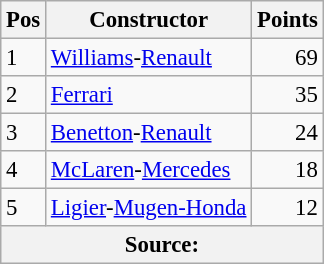<table class="wikitable" style="font-size: 95%;">
<tr>
<th>Pos</th>
<th>Constructor</th>
<th>Points</th>
</tr>
<tr>
<td>1</td>
<td> <a href='#'>Williams</a>-<a href='#'>Renault</a></td>
<td align="right">69</td>
</tr>
<tr>
<td>2</td>
<td> <a href='#'>Ferrari</a></td>
<td align="right">35</td>
</tr>
<tr>
<td>3</td>
<td> <a href='#'>Benetton</a>-<a href='#'>Renault</a></td>
<td align="right">24</td>
</tr>
<tr>
<td>4</td>
<td> <a href='#'>McLaren</a>-<a href='#'>Mercedes</a></td>
<td align="right">18</td>
</tr>
<tr>
<td>5</td>
<td> <a href='#'>Ligier</a>-<a href='#'>Mugen-Honda</a></td>
<td align="right">12</td>
</tr>
<tr>
<th colspan=4>Source: </th>
</tr>
</table>
